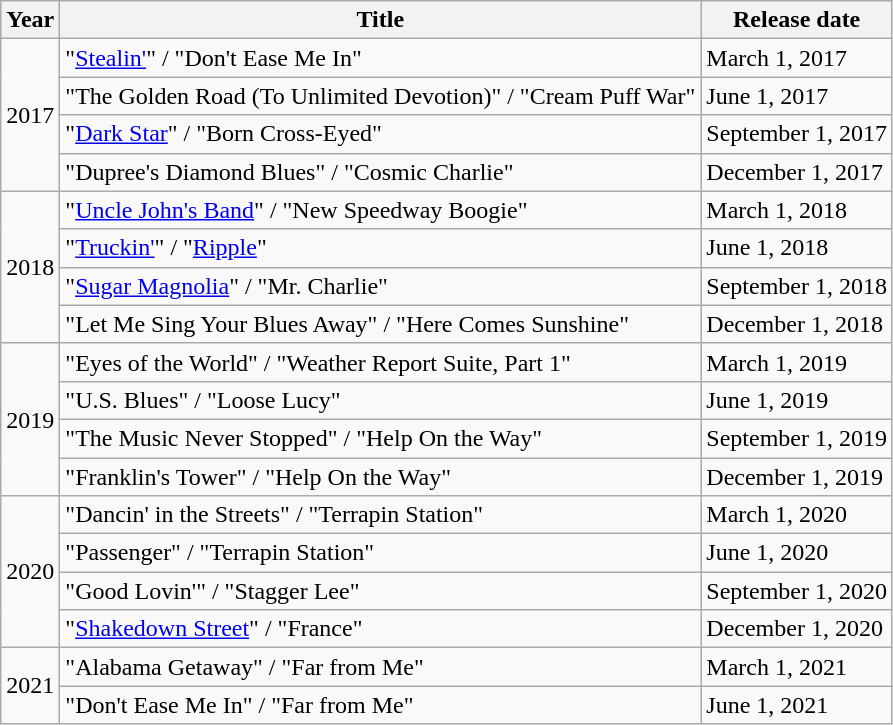<table class="wikitable">
<tr>
<th scope="col">Year</th>
<th scope="col">Title</th>
<th scope="col">Release date</th>
</tr>
<tr>
<td rowspan="4">2017</td>
<td>"<a href='#'>Stealin'</a>" / "Don't Ease Me In"</td>
<td>March 1, 2017</td>
</tr>
<tr>
<td>"The Golden Road (To Unlimited Devotion)" / "Cream Puff War"</td>
<td>June 1, 2017</td>
</tr>
<tr>
<td>"<a href='#'>Dark Star</a>" / "Born Cross-Eyed"</td>
<td>September 1, 2017</td>
</tr>
<tr>
<td>"Dupree's Diamond Blues" / "Cosmic Charlie"</td>
<td>December 1, 2017</td>
</tr>
<tr>
<td rowspan="4">2018</td>
<td>"<a href='#'>Uncle John's Band</a>" / "New Speedway Boogie"</td>
<td>March 1, 2018</td>
</tr>
<tr>
<td>"<a href='#'>Truckin'</a>" / "<a href='#'>Ripple</a>"</td>
<td>June 1, 2018</td>
</tr>
<tr>
<td>"<a href='#'>Sugar Magnolia</a>" / "Mr. Charlie"</td>
<td>September 1, 2018</td>
</tr>
<tr>
<td>"Let Me Sing Your Blues Away" / "Here Comes Sunshine"</td>
<td>December 1, 2018</td>
</tr>
<tr>
<td rowspan="4">2019</td>
<td>"Eyes of the World" / "Weather Report Suite, Part 1"</td>
<td>March 1, 2019</td>
</tr>
<tr>
<td>"U.S. Blues" / "Loose Lucy"</td>
<td>June 1, 2019</td>
</tr>
<tr>
<td>"The Music Never Stopped" / "Help On the Way"</td>
<td>September 1, 2019</td>
</tr>
<tr>
<td>"Franklin's Tower" / "Help On the Way"</td>
<td>December 1, 2019</td>
</tr>
<tr>
<td rowspan="4">2020</td>
<td>"Dancin' in the Streets" / "Terrapin Station"</td>
<td>March 1, 2020</td>
</tr>
<tr>
<td>"Passenger" / "Terrapin Station"</td>
<td>June 1, 2020</td>
</tr>
<tr>
<td>"Good Lovin'" / "Stagger Lee"</td>
<td>September 1, 2020</td>
</tr>
<tr>
<td>"<a href='#'>Shakedown Street</a>" / "France"</td>
<td>December 1, 2020</td>
</tr>
<tr>
<td rowspan="2">2021</td>
<td>"Alabama Getaway" / "Far from Me"</td>
<td>March 1, 2021</td>
</tr>
<tr>
<td>"Don't Ease Me In" / "Far from Me"</td>
<td>June 1, 2021</td>
</tr>
</table>
